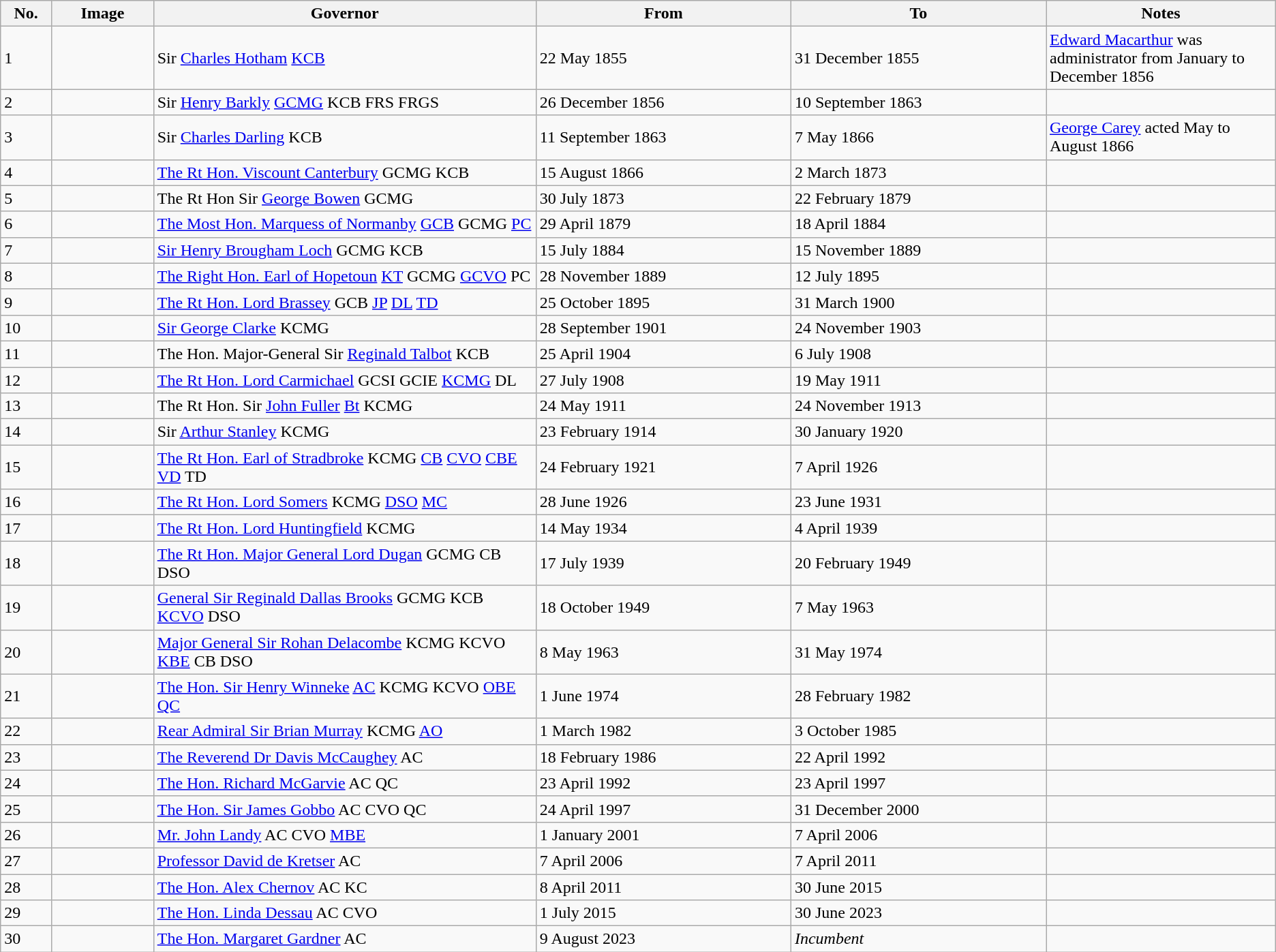<table class="wikitable">
<tr>
<th width="4%">No.</th>
<th width="8%">Image</th>
<th width="30%">Governor</th>
<th width="20%">From</th>
<th width="20%">To</th>
<th width="20%">Notes</th>
</tr>
<tr>
<td>1</td>
<td></td>
<td>Sir <a href='#'>Charles Hotham</a> <a href='#'>KCB</a></td>
<td>22 May 1855</td>
<td>31 December 1855</td>
<td><a href='#'>Edward Macarthur</a> was administrator from January to December 1856</td>
</tr>
<tr>
<td>2</td>
<td></td>
<td>Sir <a href='#'>Henry Barkly</a> <a href='#'>GCMG</a> KCB FRS FRGS</td>
<td>26 December 1856</td>
<td>10 September 1863</td>
<td></td>
</tr>
<tr>
<td>3</td>
<td></td>
<td>Sir <a href='#'>Charles Darling</a> KCB</td>
<td>11 September 1863</td>
<td>7 May 1866</td>
<td><a href='#'>George Carey</a> acted May to August 1866</td>
</tr>
<tr>
<td>4</td>
<td></td>
<td><a href='#'>The Rt Hon. Viscount Canterbury</a> GCMG KCB</td>
<td>15 August 1866</td>
<td>2 March 1873</td>
<td></td>
</tr>
<tr>
<td>5</td>
<td></td>
<td>The Rt Hon Sir <a href='#'>George Bowen</a> GCMG</td>
<td>30 July 1873</td>
<td>22 February 1879</td>
<td></td>
</tr>
<tr>
<td>6</td>
<td></td>
<td><a href='#'>The Most Hon. Marquess of Normanby</a> <a href='#'>GCB</a> GCMG <a href='#'>PC</a></td>
<td>29 April 1879</td>
<td>18 April 1884</td>
<td></td>
</tr>
<tr>
<td>7</td>
<td></td>
<td><a href='#'>Sir Henry Brougham Loch</a> GCMG KCB</td>
<td>15 July 1884</td>
<td>15 November 1889</td>
<td></td>
</tr>
<tr>
<td>8</td>
<td></td>
<td><a href='#'>The Right Hon. Earl of Hopetoun</a> <a href='#'>KT</a> GCMG <a href='#'>GCVO</a> PC</td>
<td>28 November 1889</td>
<td>12 July 1895</td>
<td></td>
</tr>
<tr>
<td>9</td>
<td></td>
<td><a href='#'>The Rt Hon. Lord Brassey</a> GCB <a href='#'>JP</a> <a href='#'>DL</a> <a href='#'>TD</a></td>
<td>25 October 1895</td>
<td>31 March 1900</td>
<td></td>
</tr>
<tr>
<td>10</td>
<td></td>
<td><a href='#'>Sir George Clarke</a> KCMG</td>
<td>28 September 1901</td>
<td>24 November 1903</td>
<td></td>
</tr>
<tr>
<td>11</td>
<td></td>
<td>The Hon. Major-General Sir <a href='#'>Reginald Talbot</a> KCB</td>
<td>25 April 1904</td>
<td>6 July 1908</td>
<td></td>
</tr>
<tr>
<td>12</td>
<td></td>
<td><a href='#'>The Rt Hon. Lord Carmichael</a> GCSI GCIE <a href='#'>KCMG</a> DL</td>
<td>27 July 1908</td>
<td>19 May 1911</td>
<td></td>
</tr>
<tr>
<td>13</td>
<td></td>
<td>The Rt Hon. Sir <a href='#'>John Fuller</a> <a href='#'>Bt</a> KCMG</td>
<td>24 May 1911</td>
<td>24 November 1913</td>
<td></td>
</tr>
<tr>
<td>14</td>
<td></td>
<td>Sir <a href='#'>Arthur Stanley</a> KCMG</td>
<td>23 February 1914</td>
<td>30 January 1920</td>
<td></td>
</tr>
<tr>
<td>15</td>
<td></td>
<td><a href='#'>The Rt Hon. Earl of Stradbroke</a> KCMG <a href='#'>CB</a> <a href='#'>CVO</a> <a href='#'>CBE</a> <a href='#'>VD</a> TD</td>
<td>24 February 1921</td>
<td>7 April 1926</td>
<td></td>
</tr>
<tr>
<td>16</td>
<td></td>
<td><a href='#'>The Rt Hon. Lord Somers</a> KCMG <a href='#'>DSO</a> <a href='#'>MC</a></td>
<td>28 June 1926</td>
<td>23 June 1931</td>
<td></td>
</tr>
<tr>
<td>17</td>
<td></td>
<td><a href='#'>The Rt Hon. Lord Huntingfield</a> KCMG</td>
<td>14 May 1934</td>
<td>4 April 1939</td>
<td></td>
</tr>
<tr>
<td>18</td>
<td></td>
<td><a href='#'>The Rt Hon. Major General Lord Dugan</a> GCMG CB DSO</td>
<td>17 July 1939</td>
<td>20 February 1949</td>
<td></td>
</tr>
<tr>
<td>19</td>
<td></td>
<td><a href='#'>General Sir Reginald Dallas Brooks</a> GCMG KCB <a href='#'>KCVO</a> DSO</td>
<td>18 October 1949</td>
<td>7 May 1963</td>
<td></td>
</tr>
<tr>
<td>20</td>
<td></td>
<td><a href='#'>Major General Sir Rohan Delacombe</a> KCMG KCVO <a href='#'>KBE</a> CB DSO</td>
<td>8 May 1963</td>
<td>31 May 1974</td>
<td></td>
</tr>
<tr>
<td>21</td>
<td></td>
<td><a href='#'>The Hon. Sir Henry Winneke</a> <a href='#'>AC</a> KCMG KCVO <a href='#'>OBE</a> <a href='#'>QC</a></td>
<td>1 June 1974</td>
<td>28 February 1982</td>
<td></td>
</tr>
<tr>
<td>22</td>
<td></td>
<td><a href='#'>Rear Admiral Sir Brian Murray</a> KCMG <a href='#'>AO</a></td>
<td>1 March 1982</td>
<td>3 October 1985</td>
<td></td>
</tr>
<tr>
<td>23</td>
<td></td>
<td><a href='#'>The Reverend Dr Davis McCaughey</a> AC</td>
<td>18 February 1986</td>
<td>22 April 1992</td>
<td></td>
</tr>
<tr>
<td>24</td>
<td></td>
<td><a href='#'>The Hon. Richard McGarvie</a> AC QC</td>
<td>23 April 1992</td>
<td>23 April 1997</td>
<td></td>
</tr>
<tr>
<td>25</td>
<td></td>
<td><a href='#'>The Hon. Sir James Gobbo</a> AC CVO QC</td>
<td>24 April 1997</td>
<td>31 December 2000</td>
<td></td>
</tr>
<tr>
<td>26</td>
<td></td>
<td><a href='#'>Mr. John Landy</a> AC CVO <a href='#'>MBE</a></td>
<td>1 January 2001</td>
<td>7 April 2006</td>
<td></td>
</tr>
<tr>
<td>27</td>
<td></td>
<td><a href='#'>Professor David de Kretser</a> AC</td>
<td>7 April 2006</td>
<td>7 April 2011</td>
<td></td>
</tr>
<tr>
<td>28</td>
<td></td>
<td><a href='#'>The Hon. Alex Chernov</a> AC KC</td>
<td>8 April 2011</td>
<td>30 June 2015</td>
<td></td>
</tr>
<tr>
<td>29</td>
<td></td>
<td><a href='#'>The Hon. Linda Dessau</a> AC CVO</td>
<td>1 July 2015</td>
<td>30 June 2023</td>
<td></td>
</tr>
<tr>
<td>30</td>
<td></td>
<td><a href='#'>The Hon. Margaret Gardner</a> AC</td>
<td>9 August 2023</td>
<td><em>Incumbent</em></td>
<td></td>
</tr>
</table>
